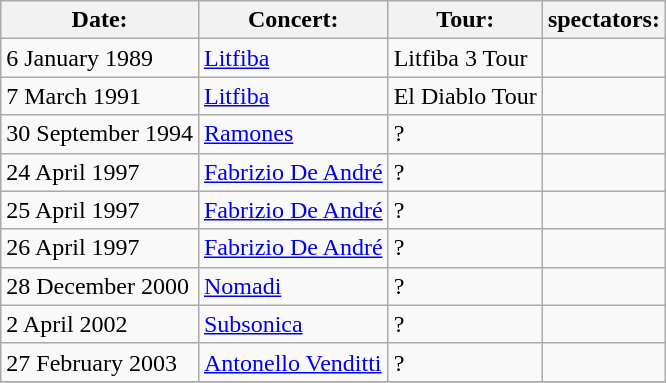<table class="wikitable">
<tr>
<th>Date:</th>
<th>Concert:</th>
<th>Tour:</th>
<th>spectators:</th>
</tr>
<tr>
<td align="left">6 January 1989</td>
<td><a href='#'>Litfiba</a></td>
<td>Litfiba 3 Tour</td>
<td align="right"></td>
</tr>
<tr>
<td align="left">7 March 1991</td>
<td><a href='#'>Litfiba</a></td>
<td>El Diablo Tour</td>
<td align="right"></td>
</tr>
<tr>
<td align="left">30 September 1994</td>
<td><a href='#'>Ramones</a></td>
<td>?</td>
<td align="right"></td>
</tr>
<tr>
<td align="left">24 April 1997</td>
<td><a href='#'>Fabrizio De André</a></td>
<td>?</td>
<td align="right"></td>
</tr>
<tr>
<td align="left">25 April 1997</td>
<td><a href='#'>Fabrizio De André</a></td>
<td>?</td>
<td align="right"></td>
</tr>
<tr>
<td align="left">26 April 1997</td>
<td><a href='#'>Fabrizio De André</a></td>
<td>?</td>
<td align="right"></td>
</tr>
<tr>
<td align="left">28 December 2000</td>
<td><a href='#'>Nomadi</a></td>
<td>?</td>
<td align="right"></td>
</tr>
<tr>
<td align="left">2 April 2002</td>
<td><a href='#'>Subsonica</a></td>
<td>?</td>
<td align="right"></td>
</tr>
<tr>
<td align="left">27 February 2003</td>
<td><a href='#'>Antonello Venditti</a></td>
<td>?</td>
<td align="right"></td>
</tr>
<tr>
</tr>
</table>
